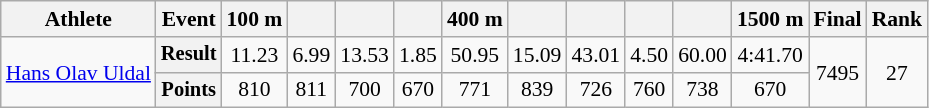<table class="wikitable" style="font-size:90%">
<tr>
<th>Athlete</th>
<th>Event</th>
<th>100 m</th>
<th></th>
<th></th>
<th></th>
<th>400 m</th>
<th></th>
<th></th>
<th></th>
<th></th>
<th>1500 m</th>
<th>Final</th>
<th>Rank</th>
</tr>
<tr align=center>
<td align=left rowspan=2><a href='#'>Hans Olav Uldal</a></td>
<th style="font-size:95%">Result</th>
<td>11.23</td>
<td>6.99</td>
<td>13.53</td>
<td>1.85</td>
<td>50.95</td>
<td>15.09</td>
<td>43.01</td>
<td>4.50</td>
<td>60.00</td>
<td>4:41.70</td>
<td rowspan=2>7495</td>
<td rowspan=2>27</td>
</tr>
<tr align=center>
<th style="font-size:95%">Points</th>
<td>810</td>
<td>811</td>
<td>700</td>
<td>670</td>
<td>771</td>
<td>839</td>
<td>726</td>
<td>760</td>
<td>738</td>
<td>670</td>
</tr>
</table>
